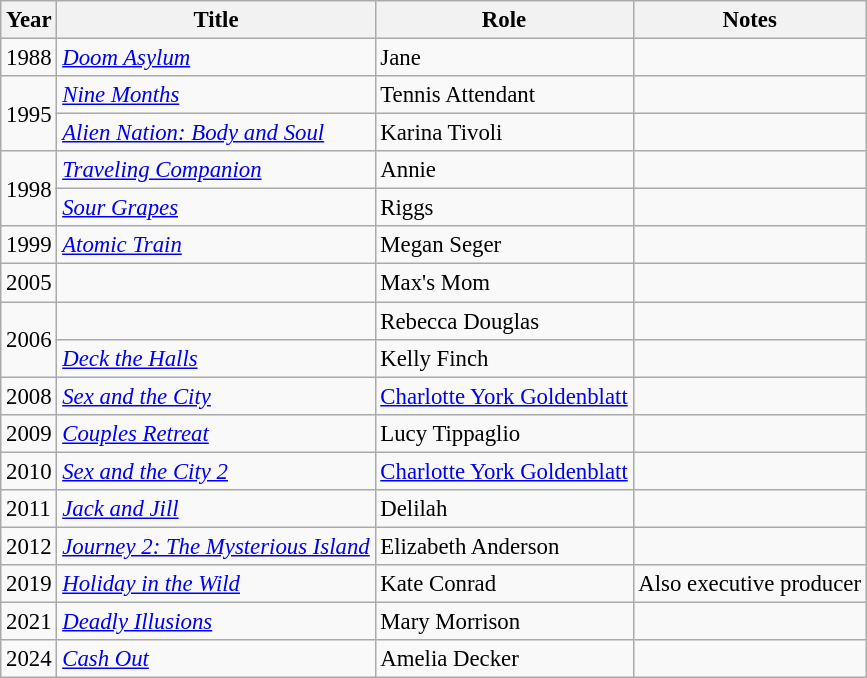<table class="wikitable sortable" style="font-size:95%">
<tr>
<th>Year</th>
<th>Title</th>
<th>Role</th>
<th>Notes</th>
</tr>
<tr>
<td>1988</td>
<td><em><a href='#'>Doom Asylum</a></em></td>
<td>Jane</td>
<td></td>
</tr>
<tr>
<td rowspan="2">1995</td>
<td><em><a href='#'>Nine Months</a></em></td>
<td>Tennis Attendant</td>
<td></td>
</tr>
<tr>
<td><em><a href='#'>Alien Nation: Body and Soul</a></em></td>
<td>Karina Tivoli</td>
<td></td>
</tr>
<tr>
<td rowspan="2">1998</td>
<td><em><a href='#'>Traveling Companion</a></em></td>
<td>Annie</td>
<td></td>
</tr>
<tr>
<td><em><a href='#'>Sour Grapes</a></em></td>
<td>Riggs</td>
<td></td>
</tr>
<tr>
<td>1999</td>
<td><em><a href='#'>Atomic Train</a></em></td>
<td>Megan Seger</td>
<td></td>
</tr>
<tr>
<td>2005</td>
<td><em></em></td>
<td>Max's Mom</td>
<td></td>
</tr>
<tr>
<td rowspan="2">2006</td>
<td><em></em></td>
<td>Rebecca Douglas</td>
<td></td>
</tr>
<tr>
<td><em><a href='#'>Deck the Halls</a></em></td>
<td>Kelly Finch</td>
<td></td>
</tr>
<tr>
<td>2008</td>
<td><em><a href='#'>Sex and the City</a></em></td>
<td><a href='#'>Charlotte York Goldenblatt</a></td>
<td></td>
</tr>
<tr>
<td>2009</td>
<td><em><a href='#'>Couples Retreat</a></em></td>
<td>Lucy Tippaglio</td>
<td></td>
</tr>
<tr>
<td>2010</td>
<td><em><a href='#'>Sex and the City 2</a></em></td>
<td><a href='#'>Charlotte York Goldenblatt</a></td>
<td></td>
</tr>
<tr>
<td>2011</td>
<td><em><a href='#'>Jack and Jill</a></em></td>
<td>Delilah</td>
<td></td>
</tr>
<tr>
<td>2012</td>
<td><em><a href='#'>Journey 2: The Mysterious Island</a></em></td>
<td>Elizabeth Anderson</td>
<td></td>
</tr>
<tr>
<td>2019</td>
<td><em><a href='#'>Holiday in the Wild</a></em></td>
<td>Kate Conrad</td>
<td>Also executive producer</td>
</tr>
<tr>
<td>2021</td>
<td><em><a href='#'>Deadly Illusions</a></em></td>
<td>Mary Morrison</td>
<td></td>
</tr>
<tr>
<td>2024</td>
<td><em><a href='#'>Cash Out</a></em></td>
<td>Amelia Decker</td>
<td></td>
</tr>
</table>
